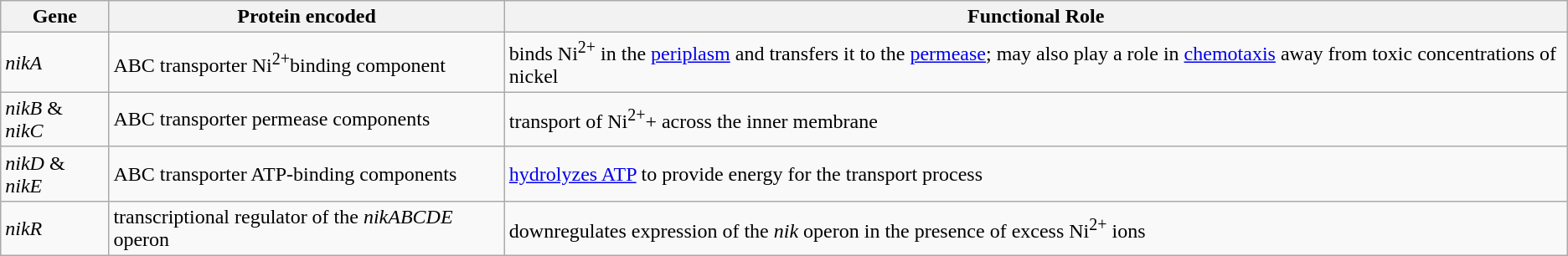<table class="wikitable sortable">
<tr>
<th>Gene</th>
<th>Protein encoded</th>
<th>Functional Role</th>
</tr>
<tr>
<td><em>nikA</em></td>
<td>ABC transporter Ni<sup>2+</sup>binding component</td>
<td>binds Ni<sup>2+</sup> in the <a href='#'>periplasm</a> and transfers it to the <a href='#'>permease</a>; may also play a role in <a href='#'>chemotaxis</a> away from toxic concentrations of nickel</td>
</tr>
<tr>
<td><em>nikB</em> & <em>nikC</em></td>
<td>ABC transporter permease components</td>
<td>transport of Ni<sup>2+</sup>+ across the inner membrane</td>
</tr>
<tr>
<td><em>nikD</em> & <em>nikE</em></td>
<td>ABC transporter ATP-binding components</td>
<td><a href='#'>hydrolyzes ATP</a> to provide energy for the transport process</td>
</tr>
<tr>
<td><em>nikR</em></td>
<td>transcriptional regulator of the <em>nikABCDE</em> operon</td>
<td>downregulates expression of the <em>nik</em> operon in the presence of excess Ni<sup>2+</sup> ions</td>
</tr>
</table>
